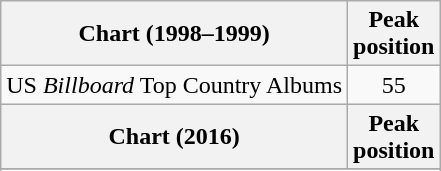<table class="wikitable">
<tr>
<th>Chart (1998–1999)</th>
<th>Peak<br>position</th>
</tr>
<tr>
<td>US <em>Billboard</em> Top Country Albums</td>
<td align="center">55</td>
</tr>
<tr>
<th>Chart (2016)</th>
<th>Peak<br>position</th>
</tr>
<tr>
</tr>
<tr>
</tr>
</table>
